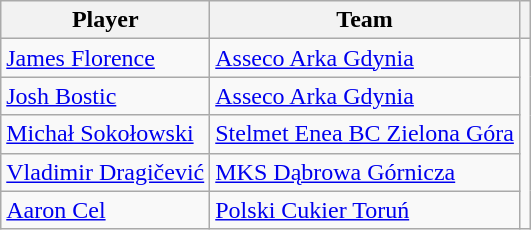<table class="wikitable">
<tr>
<th>Player</th>
<th>Team</th>
<th></th>
</tr>
<tr>
<td> <a href='#'>James Florence</a></td>
<td><a href='#'>Asseco Arka Gdynia</a></td>
<td rowspan=5></td>
</tr>
<tr>
<td> <a href='#'>Josh Bostic</a></td>
<td><a href='#'>Asseco Arka Gdynia</a></td>
</tr>
<tr>
<td> <a href='#'>Michał Sokołowski</a></td>
<td><a href='#'>Stelmet Enea BC Zielona Góra</a></td>
</tr>
<tr>
<td> <a href='#'>Vladimir Dragičević</a></td>
<td><a href='#'>MKS Dąbrowa Górnicza</a></td>
</tr>
<tr>
<td> <a href='#'>Aaron Cel</a></td>
<td><a href='#'>Polski Cukier Toruń</a></td>
</tr>
</table>
